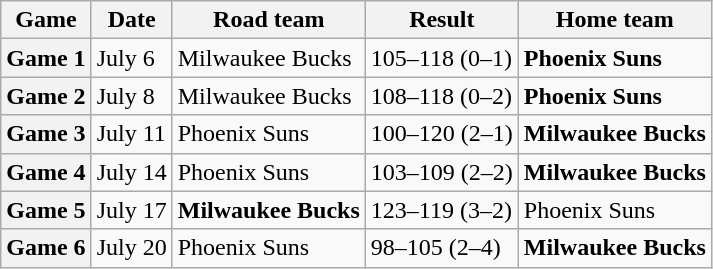<table class="wikitable plainrowheaders">
<tr>
<th scope="col">Game</th>
<th scope="col">Date</th>
<th scope="col">Road team</th>
<th scope="col">Result</th>
<th scope="col">Home team</th>
</tr>
<tr>
<th scope="row">Game 1</th>
<td>July 6</td>
<td>Milwaukee Bucks</td>
<td>105–118 (0–1)</td>
<td><strong>Phoenix Suns</strong></td>
</tr>
<tr>
<th scope="row">Game 2</th>
<td>July 8</td>
<td>Milwaukee Bucks</td>
<td>108–118 (0–2)</td>
<td><strong>Phoenix Suns</strong></td>
</tr>
<tr>
<th scope="row">Game 3</th>
<td>July 11</td>
<td>Phoenix Suns</td>
<td>100–120 (2–1)</td>
<td><strong>Milwaukee Bucks</strong></td>
</tr>
<tr>
<th scope="row">Game 4</th>
<td>July 14</td>
<td>Phoenix Suns</td>
<td>103–109 (2–2)</td>
<td><strong>Milwaukee Bucks</strong></td>
</tr>
<tr>
<th scope="row">Game 5</th>
<td>July 17</td>
<td><strong>Milwaukee Bucks</strong></td>
<td>123–119 (3–2)</td>
<td>Phoenix Suns</td>
</tr>
<tr>
<th scope="row">Game 6</th>
<td>July 20</td>
<td>Phoenix Suns</td>
<td>98–105 (2–4)</td>
<td><strong>Milwaukee Bucks</strong></td>
</tr>
</table>
